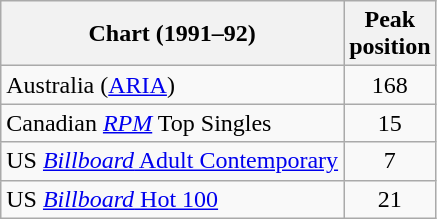<table class="wikitable sortable">
<tr>
<th>Chart (1991–92)</th>
<th>Peak<br>position</th>
</tr>
<tr>
<td>Australia (<a href='#'>ARIA</a>)</td>
<td style="text-align:center;">168</td>
</tr>
<tr>
<td>Canadian <em><a href='#'>RPM</a></em> Top Singles</td>
<td style="text-align:center;">15</td>
</tr>
<tr>
<td>US <a href='#'><em>Billboard</em> Adult Contemporary</a></td>
<td style="text-align:center;">7</td>
</tr>
<tr>
<td>US <a href='#'><em>Billboard</em> Hot 100</a></td>
<td style="text-align:center;">21</td>
</tr>
</table>
